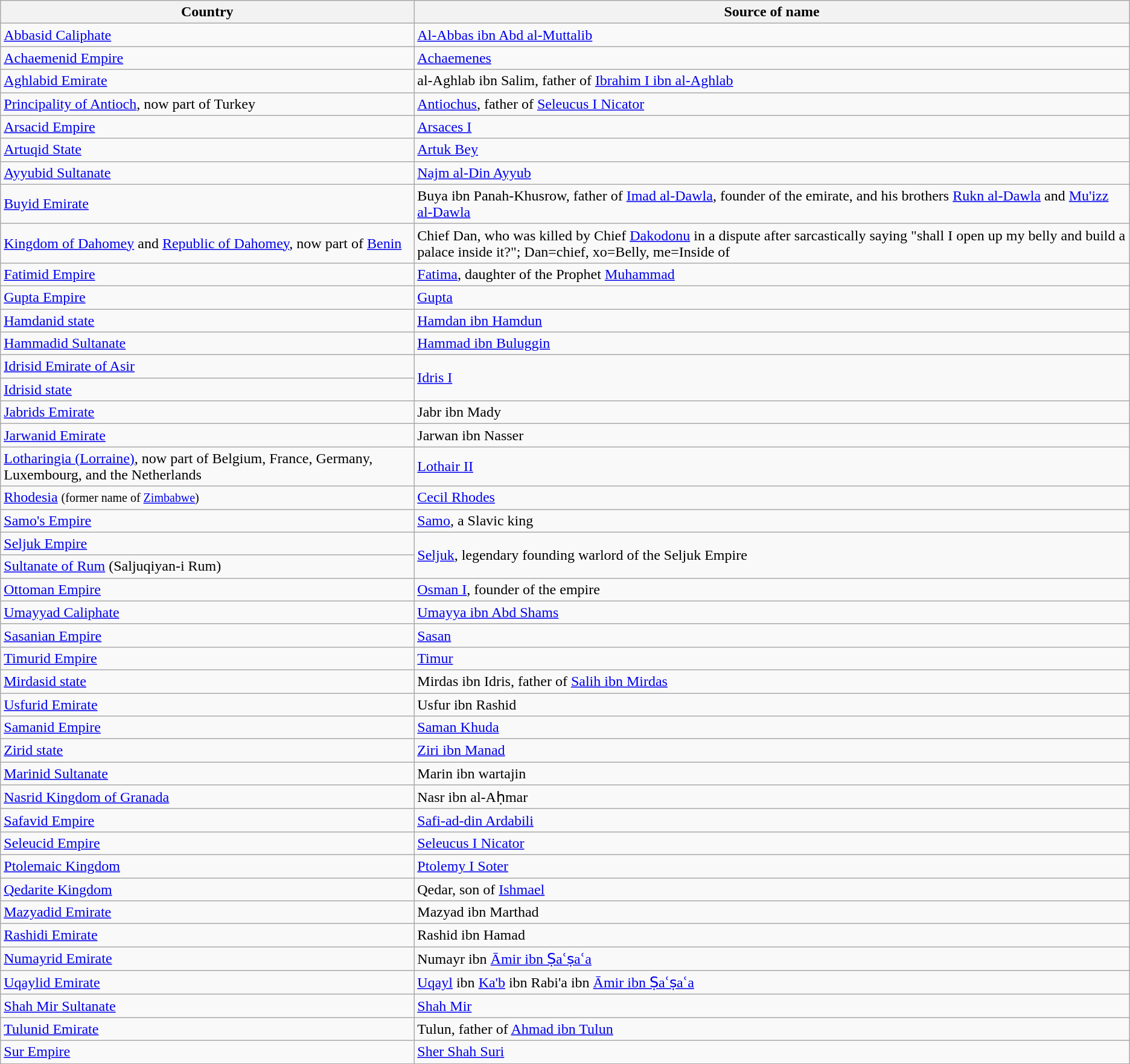<table class="wikitable">
<tr>
<th>Country</th>
<th>Source of name</th>
</tr>
<tr>
<td><a href='#'>Abbasid Caliphate</a></td>
<td><a href='#'>Al-Abbas ibn Abd al-Muttalib</a></td>
</tr>
<tr>
<td><a href='#'>Achaemenid Empire</a></td>
<td><a href='#'>Achaemenes</a></td>
</tr>
<tr>
<td><a href='#'>Aghlabid Emirate</a></td>
<td>al-Aghlab ibn Salim, father of <a href='#'>Ibrahim I ibn al-Aghlab</a></td>
</tr>
<tr>
<td><a href='#'>Principality of Antioch</a>, now part of Turkey</td>
<td><a href='#'>Antiochus</a>, father of <a href='#'>Seleucus I Nicator</a></td>
</tr>
<tr>
<td><a href='#'>Arsacid Empire</a></td>
<td><a href='#'>Arsaces I</a></td>
</tr>
<tr>
<td><a href='#'>Artuqid State</a></td>
<td><a href='#'>Artuk Bey</a></td>
</tr>
<tr>
<td><a href='#'>Ayyubid Sultanate</a></td>
<td><a href='#'>Najm al-Din Ayyub</a></td>
</tr>
<tr>
<td><a href='#'>Buyid Emirate</a></td>
<td>Buya ibn Panah-Khusrow, father of <a href='#'>Imad al-Dawla</a>, founder of the emirate, and his brothers <a href='#'>Rukn al-Dawla</a> and <a href='#'>Mu'izz al-Dawla</a></td>
</tr>
<tr>
<td><a href='#'>Kingdom of Dahomey</a> and <a href='#'>Republic of Dahomey</a>, now part of <a href='#'>Benin</a></td>
<td>Chief Dan, who was killed by Chief <a href='#'>Dakodonu</a> in a dispute after sarcastically saying "shall I open up my belly and build a palace inside it?"; Dan=chief, xo=Belly, me=Inside of</td>
</tr>
<tr>
<td><a href='#'>Fatimid Empire</a></td>
<td><a href='#'>Fatima</a>, daughter of the Prophet <a href='#'>Muhammad</a></td>
</tr>
<tr>
<td><a href='#'>Gupta Empire</a></td>
<td><a href='#'>Gupta</a></td>
</tr>
<tr>
<td><a href='#'>Hamdanid state</a></td>
<td><a href='#'>Hamdan ibn Hamdun</a></td>
</tr>
<tr>
<td><a href='#'>Hammadid Sultanate</a></td>
<td><a href='#'>Hammad ibn Buluggin</a></td>
</tr>
<tr>
<td><a href='#'>Idrisid Emirate of Asir</a></td>
<td rowspan="2"><a href='#'>Idris I</a></td>
</tr>
<tr>
<td><a href='#'>Idrisid state</a></td>
</tr>
<tr>
<td><a href='#'>Jabrids Emirate</a></td>
<td>Jabr ibn Mady</td>
</tr>
<tr>
<td><a href='#'>Jarwanid Emirate</a></td>
<td>Jarwan ibn Nasser</td>
</tr>
<tr>
<td><a href='#'>Lotharingia (Lorraine)</a>, now part of Belgium, France, Germany, Luxembourg, and the Netherlands</td>
<td><a href='#'>Lothair II</a></td>
</tr>
<tr>
<td><a href='#'>Rhodesia</a> <small>(former name of <a href='#'>Zimbabwe</a>)</small></td>
<td><a href='#'>Cecil Rhodes</a></td>
</tr>
<tr>
<td><a href='#'>Samo's Empire</a></td>
<td><a href='#'>Samo</a>, a Slavic king</td>
</tr>
<tr>
<td><a href='#'>Seljuk Empire</a></td>
<td rowspan="2"><a href='#'>Seljuk</a>, legendary founding warlord of the Seljuk Empire</td>
</tr>
<tr>
<td><a href='#'>Sultanate of Rum</a> (Saljuqiyan-i Rum)</td>
</tr>
<tr>
<td><a href='#'>Ottoman Empire</a></td>
<td><a href='#'>Osman I</a>, founder of the empire</td>
</tr>
<tr>
<td><a href='#'>Umayyad Caliphate</a></td>
<td><a href='#'>Umayya ibn Abd Shams</a></td>
</tr>
<tr>
<td><a href='#'>Sasanian Empire</a></td>
<td><a href='#'>Sasan</a></td>
</tr>
<tr>
<td><a href='#'>Timurid Empire</a></td>
<td><a href='#'>Timur</a></td>
</tr>
<tr>
<td><a href='#'>Mirdasid state</a></td>
<td>Mirdas ibn Idris, father of <a href='#'>Salih ibn Mirdas</a></td>
</tr>
<tr>
<td><a href='#'>Usfurid Emirate</a></td>
<td>Usfur ibn Rashid</td>
</tr>
<tr>
<td><a href='#'>Samanid Empire</a></td>
<td><a href='#'>Saman Khuda</a></td>
</tr>
<tr>
<td><a href='#'>Zirid state</a></td>
<td><a href='#'>Ziri ibn Manad</a></td>
</tr>
<tr>
<td><a href='#'>Marinid Sultanate</a></td>
<td>Marin ibn wartajin</td>
</tr>
<tr>
<td><a href='#'>Nasrid Kingdom of Granada</a></td>
<td>Nasr ibn al-Aḥmar</td>
</tr>
<tr>
<td><a href='#'>Safavid Empire</a></td>
<td><a href='#'>Safi-ad-din Ardabili</a></td>
</tr>
<tr>
<td><a href='#'>Seleucid Empire</a></td>
<td><a href='#'>Seleucus I Nicator</a></td>
</tr>
<tr>
<td><a href='#'>Ptolemaic Kingdom</a></td>
<td><a href='#'>Ptolemy I Soter</a></td>
</tr>
<tr>
<td><a href='#'>Qedarite Kingdom</a></td>
<td>Qedar, son of <a href='#'>Ishmael</a></td>
</tr>
<tr>
<td><a href='#'>Mazyadid Emirate</a></td>
<td>Mazyad ibn Marthad</td>
</tr>
<tr>
<td><a href='#'>Rashidi Emirate</a></td>
<td>Rashid ibn Hamad</td>
</tr>
<tr>
<td><a href='#'>Numayrid Emirate</a></td>
<td>Numayr ibn <a href='#'>Āmir ibn Ṣaʿṣaʿa</a></td>
</tr>
<tr>
<td><a href='#'>Uqaylid Emirate</a></td>
<td><a href='#'>Uqayl</a> ibn <a href='#'>Ka'b</a> ibn Rabi'a ibn <a href='#'>Āmir ibn Ṣaʿṣaʿa</a></td>
</tr>
<tr>
<td><a href='#'>Shah Mir Sultanate</a></td>
<td><a href='#'>Shah Mir</a></td>
</tr>
<tr>
<td><a href='#'>Tulunid Emirate</a></td>
<td>Tulun, father of <a href='#'>Ahmad ibn Tulun</a></td>
</tr>
<tr>
<td><a href='#'>Sur Empire</a></td>
<td><a href='#'>Sher Shah Suri</a></td>
</tr>
</table>
